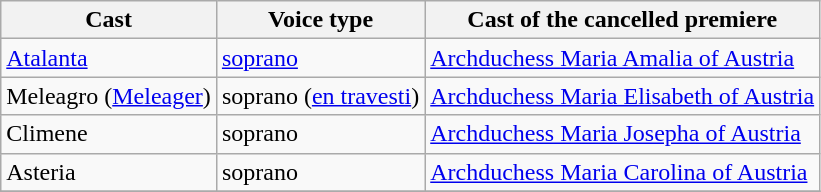<table class="wikitable">
<tr>
<th>Cast</th>
<th>Voice type</th>
<th>Cast of the cancelled premiere<br></th>
</tr>
<tr>
<td><a href='#'>Atalanta</a></td>
<td><a href='#'>soprano</a></td>
<td><a href='#'>Archduchess Maria Amalia of Austria</a></td>
</tr>
<tr>
<td>Meleagro (<a href='#'>Meleager</a>)</td>
<td>soprano (<a href='#'>en travesti</a>)</td>
<td><a href='#'>Archduchess Maria Elisabeth of Austria</a></td>
</tr>
<tr>
<td>Climene</td>
<td>soprano</td>
<td><a href='#'>Archduchess Maria Josepha of Austria</a></td>
</tr>
<tr>
<td>Asteria</td>
<td>soprano</td>
<td><a href='#'>Archduchess Maria Carolina of Austria</a></td>
</tr>
<tr>
</tr>
</table>
